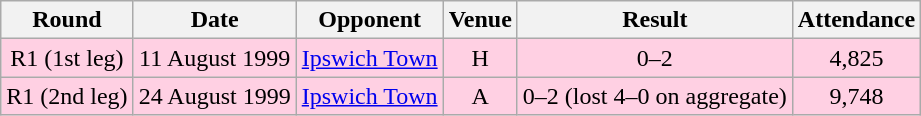<table class="wikitable" style="text-align:center;">
<tr>
<th>Round</th>
<th>Date</th>
<th>Opponent</th>
<th>Venue</th>
<th>Result</th>
<th>Attendance</th>
</tr>
<tr style="background:#ffd0e3;">
<td>R1 (1st leg)</td>
<td>11 August 1999</td>
<td><a href='#'>Ipswich Town</a></td>
<td>H</td>
<td>0–2</td>
<td>4,825</td>
</tr>
<tr style="background:#ffd0e3;">
<td>R1 (2nd leg)</td>
<td>24 August 1999</td>
<td><a href='#'>Ipswich Town</a></td>
<td>A</td>
<td>0–2 (lost 4–0 on aggregate)</td>
<td>9,748</td>
</tr>
</table>
